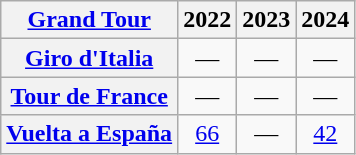<table class="wikitable plainrowheaders">
<tr>
<th scope="col"><a href='#'>Grand Tour</a></th>
<th scope="col">2022</th>
<th scope="col">2023</th>
<th scope="col">2024</th>
</tr>
<tr style="text-align:center;">
<th scope="row"> <a href='#'>Giro d'Italia</a></th>
<td>—</td>
<td>—</td>
<td>—</td>
</tr>
<tr style="text-align:center;">
<th scope="row"> <a href='#'>Tour de France</a></th>
<td>—</td>
<td>—</td>
<td>—</td>
</tr>
<tr style="text-align:center;">
<th scope="row"> <a href='#'>Vuelta a España</a></th>
<td><a href='#'>66</a></td>
<td>—</td>
<td><a href='#'>42</a></td>
</tr>
</table>
